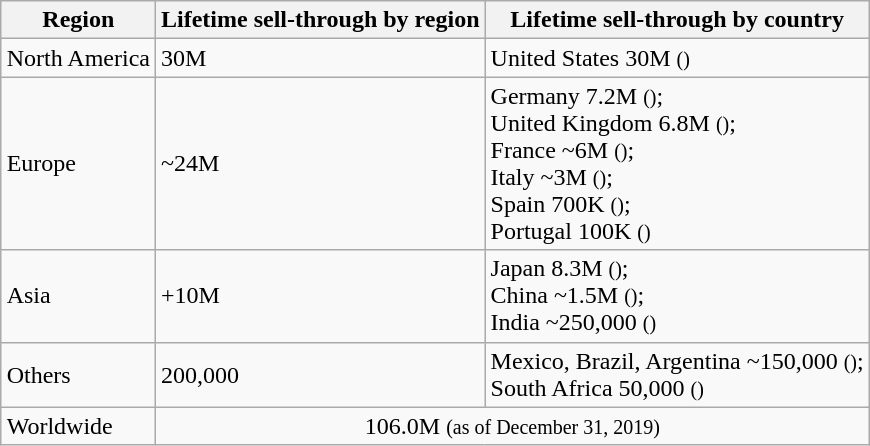<table class="wikitable" style="float:right; margin:0 0 0.5em 1em;">
<tr>
<th>Region</th>
<th>Lifetime sell-through by region</th>
<th>Lifetime sell-through by country</th>
</tr>
<tr>
<td>North America</td>
<td>30M</td>
<td>United States 30M <small>()</small></td>
</tr>
<tr>
<td>Europe</td>
<td>~24M</td>
<td>Germany 7.2M <small>()</small>;<br> United Kingdom 6.8M <small>()</small>;<br> France ~6M <small>()</small>;<br> Italy ~3M <small>()</small>;<br> Spain 700K <small>()</small>;<br> Portugal 100K <small>()</small></td>
</tr>
<tr>
<td>Asia</td>
<td>+10M</td>
<td>Japan 8.3M <small>()</small>; <br> China ~1.5M <small>()</small>; <br> India ~250,000 <small>()</small></td>
</tr>
<tr>
<td>Others</td>
<td>200,000</td>
<td>Mexico, Brazil, Argentina ~150,000 <small>()</small>; <br> South Africa 50,000 <small>()</small></td>
</tr>
<tr>
<td>Worldwide</td>
<td style="text-align:center;" colspan=2>106.0M <small>(as of December 31, 2019)</small></td>
</tr>
</table>
